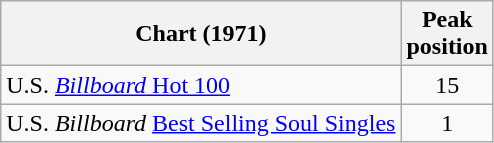<table class="wikitable sortable">
<tr>
<th>Chart (1971)</th>
<th>Peak<br>position</th>
</tr>
<tr>
<td>U.S. <a href='#'><em>Billboard</em> Hot 100</a></td>
<td align="center">15</td>
</tr>
<tr>
<td>U.S. <em>Billboard</em> <a href='#'>Best Selling Soul Singles</a></td>
<td align="center">1</td>
</tr>
</table>
